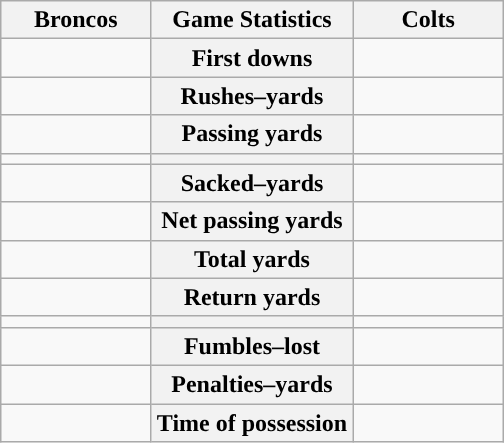<table class="wikitable" style="margin: 1em auto 1em auto">
<tr>
<th style="width:30%;">Broncos</th>
<th style="width:40%;">Game Statistics</th>
<th style="width:30%;">Colts</th>
</tr>
<tr>
<td style="text-align:right;"></td>
<th>First downs</th>
<td></td>
</tr>
<tr>
<td style="text-align:right;"></td>
<th>Rushes–yards</th>
<td></td>
</tr>
<tr>
<td style="text-align:right;"></td>
<th>Passing yards</th>
<td></td>
</tr>
<tr>
<td style="text-align:right;"></td>
<th></th>
<td></td>
</tr>
<tr>
<td style="text-align:right;"></td>
<th>Sacked–yards</th>
<td></td>
</tr>
<tr>
<td style="text-align:right;"></td>
<th>Net passing yards</th>
<td></td>
</tr>
<tr>
<td style="text-align:right;"></td>
<th>Total yards</th>
<td></td>
</tr>
<tr>
<td style="text-align:right;"></td>
<th>Return yards</th>
<td></td>
</tr>
<tr>
<td style="text-align:right;"></td>
<th></th>
<td></td>
</tr>
<tr>
<td style="text-align:right;"></td>
<th>Fumbles–lost</th>
<td></td>
</tr>
<tr>
<td style="text-align:right;"></td>
<th>Penalties–yards</th>
<td></td>
</tr>
<tr>
<td style="text-align:right;"></td>
<th>Time of possession</th>
<td></td>
</tr>
</table>
